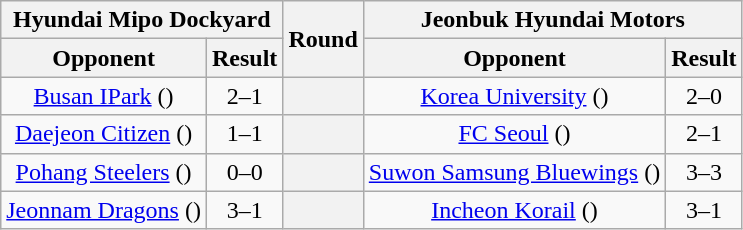<table class="wikitable" style="text-align: center">
<tr>
<th colspan="2">Hyundai Mipo Dockyard</th>
<th rowspan="2">Round</th>
<th colspan="2">Jeonbuk Hyundai Motors</th>
</tr>
<tr>
<th>Opponent</th>
<th>Result</th>
<th>Opponent</th>
<th>Result</th>
</tr>
<tr>
<td><a href='#'>Busan IPark</a> ()</td>
<td>2–1</td>
<th></th>
<td><a href='#'>Korea University</a> ()</td>
<td>2–0</td>
</tr>
<tr>
<td><a href='#'>Daejeon Citizen</a> ()</td>
<td>1–1 <br></td>
<th></th>
<td><a href='#'>FC Seoul</a> ()</td>
<td>2–1</td>
</tr>
<tr>
<td><a href='#'>Pohang Steelers</a> ()</td>
<td>0–0 <br></td>
<th></th>
<td><a href='#'>Suwon Samsung Bluewings</a> ()</td>
<td>3–3 <br></td>
</tr>
<tr>
<td><a href='#'>Jeonnam Dragons</a> ()</td>
<td>3–1</td>
<th></th>
<td><a href='#'>Incheon Korail</a> ()</td>
<td>3–1</td>
</tr>
</table>
